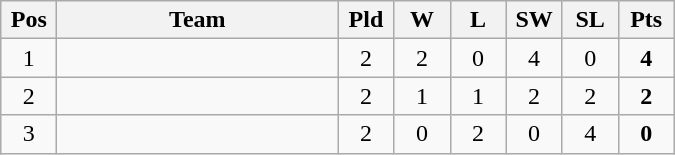<table class="wikitable" style="text-align: center;">
<tr>
<th width="30">Pos</th>
<th width="180">Team</th>
<th width="30">Pld</th>
<th width="30">W</th>
<th width="30">L</th>
<th width="30">SW</th>
<th width="30">SL</th>
<th width="30">Pts</th>
</tr>
<tr>
<td>1</td>
<td align="left"></td>
<td>2</td>
<td>2</td>
<td>0</td>
<td>4</td>
<td>0</td>
<td><strong>4</strong></td>
</tr>
<tr>
<td>2</td>
<td align="left"></td>
<td>2</td>
<td>1</td>
<td>1</td>
<td>2</td>
<td>2</td>
<td><strong>2</strong></td>
</tr>
<tr>
<td>3</td>
<td align="left"></td>
<td>2</td>
<td>0</td>
<td>2</td>
<td>0</td>
<td>4</td>
<td><strong>0</strong></td>
</tr>
</table>
